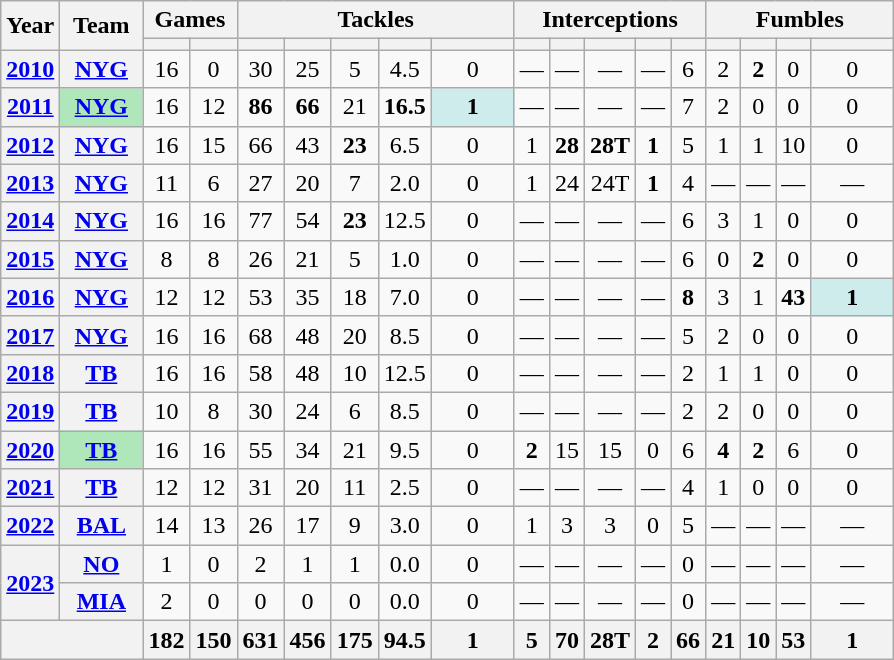<table class="wikitable" style="text-align:center;">
<tr>
<th rowspan="2">Year</th>
<th rowspan="2">Team</th>
<th colspan="2">Games</th>
<th colspan="5">Tackles</th>
<th colspan="5">Interceptions</th>
<th colspan="4">Fumbles</th>
</tr>
<tr>
<th></th>
<th></th>
<th></th>
<th></th>
<th></th>
<th></th>
<th></th>
<th></th>
<th></th>
<th></th>
<th></th>
<th></th>
<th></th>
<th></th>
<th></th>
<th></th>
</tr>
<tr>
<th><a href='#'>2010</a></th>
<th><a href='#'>NYG</a></th>
<td>16</td>
<td>0</td>
<td>30</td>
<td>25</td>
<td>5</td>
<td>4.5</td>
<td>0</td>
<td>—</td>
<td>—</td>
<td>—</td>
<td>—</td>
<td>6</td>
<td>2</td>
<td><strong>2</strong></td>
<td>0</td>
<td>0</td>
</tr>
<tr>
<th><a href='#'>2011</a></th>
<th style="background:#afe6ba; width:3em;"><a href='#'>NYG</a></th>
<td>16</td>
<td>12</td>
<td><strong>86</strong></td>
<td><strong>66</strong></td>
<td>21</td>
<td><strong>16.5</strong></td>
<td style="background:#cfecec; width:3em;"><strong>1</strong></td>
<td>—</td>
<td>—</td>
<td>—</td>
<td>—</td>
<td>7</td>
<td>2</td>
<td>0</td>
<td>0</td>
<td>0</td>
</tr>
<tr>
<th><a href='#'>2012</a></th>
<th><a href='#'>NYG</a></th>
<td>16</td>
<td>15</td>
<td>66</td>
<td>43</td>
<td><strong>23</strong></td>
<td>6.5</td>
<td>0</td>
<td>1</td>
<td><strong>28</strong></td>
<td><strong>28T</strong></td>
<td><strong>1</strong></td>
<td>5</td>
<td>1</td>
<td>1</td>
<td>10</td>
<td>0</td>
</tr>
<tr>
<th><a href='#'>2013</a></th>
<th><a href='#'>NYG</a></th>
<td>11</td>
<td>6</td>
<td>27</td>
<td>20</td>
<td>7</td>
<td>2.0</td>
<td>0</td>
<td>1</td>
<td>24</td>
<td>24T</td>
<td><strong>1</strong></td>
<td>4</td>
<td>—</td>
<td>—</td>
<td>—</td>
<td>—</td>
</tr>
<tr>
<th><a href='#'>2014</a></th>
<th><a href='#'>NYG</a></th>
<td>16</td>
<td>16</td>
<td>77</td>
<td>54</td>
<td><strong>23</strong></td>
<td>12.5</td>
<td>0</td>
<td>—</td>
<td>—</td>
<td>—</td>
<td>—</td>
<td>6</td>
<td>3</td>
<td>1</td>
<td>0</td>
<td>0</td>
</tr>
<tr>
<th><a href='#'>2015</a></th>
<th><a href='#'>NYG</a></th>
<td>8</td>
<td>8</td>
<td>26</td>
<td>21</td>
<td>5</td>
<td>1.0</td>
<td>0</td>
<td>—</td>
<td>—</td>
<td>—</td>
<td>—</td>
<td>6</td>
<td>0</td>
<td><strong>2</strong></td>
<td>0</td>
<td>0</td>
</tr>
<tr>
<th><a href='#'>2016</a></th>
<th><a href='#'>NYG</a></th>
<td>12</td>
<td>12</td>
<td>53</td>
<td>35</td>
<td>18</td>
<td>7.0</td>
<td>0</td>
<td>—</td>
<td>—</td>
<td>—</td>
<td>—</td>
<td><strong>8</strong></td>
<td>3</td>
<td>1</td>
<td><strong>43</strong></td>
<td style="background:#cfecec; width:3em;"><strong>1</strong></td>
</tr>
<tr>
<th><a href='#'>2017</a></th>
<th><a href='#'>NYG</a></th>
<td>16</td>
<td>16</td>
<td>68</td>
<td>48</td>
<td>20</td>
<td>8.5</td>
<td>0</td>
<td>—</td>
<td>—</td>
<td>—</td>
<td>—</td>
<td>5</td>
<td>2</td>
<td>0</td>
<td>0</td>
<td>0</td>
</tr>
<tr>
<th><a href='#'>2018</a></th>
<th><a href='#'>TB</a></th>
<td>16</td>
<td>16</td>
<td>58</td>
<td>48</td>
<td>10</td>
<td>12.5</td>
<td>0</td>
<td>—</td>
<td>—</td>
<td>—</td>
<td>—</td>
<td>2</td>
<td>1</td>
<td>1</td>
<td>0</td>
<td>0</td>
</tr>
<tr>
<th><a href='#'>2019</a></th>
<th><a href='#'>TB</a></th>
<td>10</td>
<td>8</td>
<td>30</td>
<td>24</td>
<td>6</td>
<td>8.5</td>
<td>0</td>
<td>—</td>
<td>—</td>
<td>—</td>
<td>—</td>
<td>2</td>
<td>2</td>
<td>0</td>
<td>0</td>
<td>0</td>
</tr>
<tr>
<th><a href='#'>2020</a></th>
<th style="background:#afe6ba; width:3em;"><a href='#'>TB</a></th>
<td>16</td>
<td>16</td>
<td>55</td>
<td>34</td>
<td>21</td>
<td>9.5</td>
<td>0</td>
<td><strong>2</strong></td>
<td>15</td>
<td>15</td>
<td>0</td>
<td>6</td>
<td><strong>4</strong></td>
<td><strong>2</strong></td>
<td>6</td>
<td>0</td>
</tr>
<tr>
<th><a href='#'>2021</a></th>
<th><a href='#'>TB</a></th>
<td>12</td>
<td>12</td>
<td>31</td>
<td>20</td>
<td>11</td>
<td>2.5</td>
<td>0</td>
<td>—</td>
<td>—</td>
<td>—</td>
<td>—</td>
<td>4</td>
<td>1</td>
<td>0</td>
<td>0</td>
<td>0</td>
</tr>
<tr>
<th><a href='#'>2022</a></th>
<th><a href='#'>BAL</a></th>
<td>14</td>
<td>13</td>
<td>26</td>
<td>17</td>
<td>9</td>
<td>3.0</td>
<td>0</td>
<td>1</td>
<td>3</td>
<td>3</td>
<td>0</td>
<td>5</td>
<td>—</td>
<td>—</td>
<td>—</td>
<td>—</td>
</tr>
<tr>
<th rowspan="2"><a href='#'>2023</a></th>
<th><a href='#'>NO</a></th>
<td>1</td>
<td>0</td>
<td>2</td>
<td>1</td>
<td>1</td>
<td>0.0</td>
<td>0</td>
<td>—</td>
<td>—</td>
<td>—</td>
<td>—</td>
<td>0</td>
<td>—</td>
<td>—</td>
<td>—</td>
<td>—</td>
</tr>
<tr>
<th><a href='#'>MIA</a></th>
<td>2</td>
<td>0</td>
<td>0</td>
<td>0</td>
<td>0</td>
<td>0.0</td>
<td>0</td>
<td>—</td>
<td>—</td>
<td>—</td>
<td>—</td>
<td>0</td>
<td>—</td>
<td>—</td>
<td>—</td>
<td>—</td>
</tr>
<tr>
<th colspan="2"></th>
<th>182</th>
<th>150</th>
<th>631</th>
<th>456</th>
<th>175</th>
<th>94.5</th>
<th>1</th>
<th>5</th>
<th>70</th>
<th>28T</th>
<th>2</th>
<th>66</th>
<th>21</th>
<th>10</th>
<th>53</th>
<th>1</th>
</tr>
</table>
